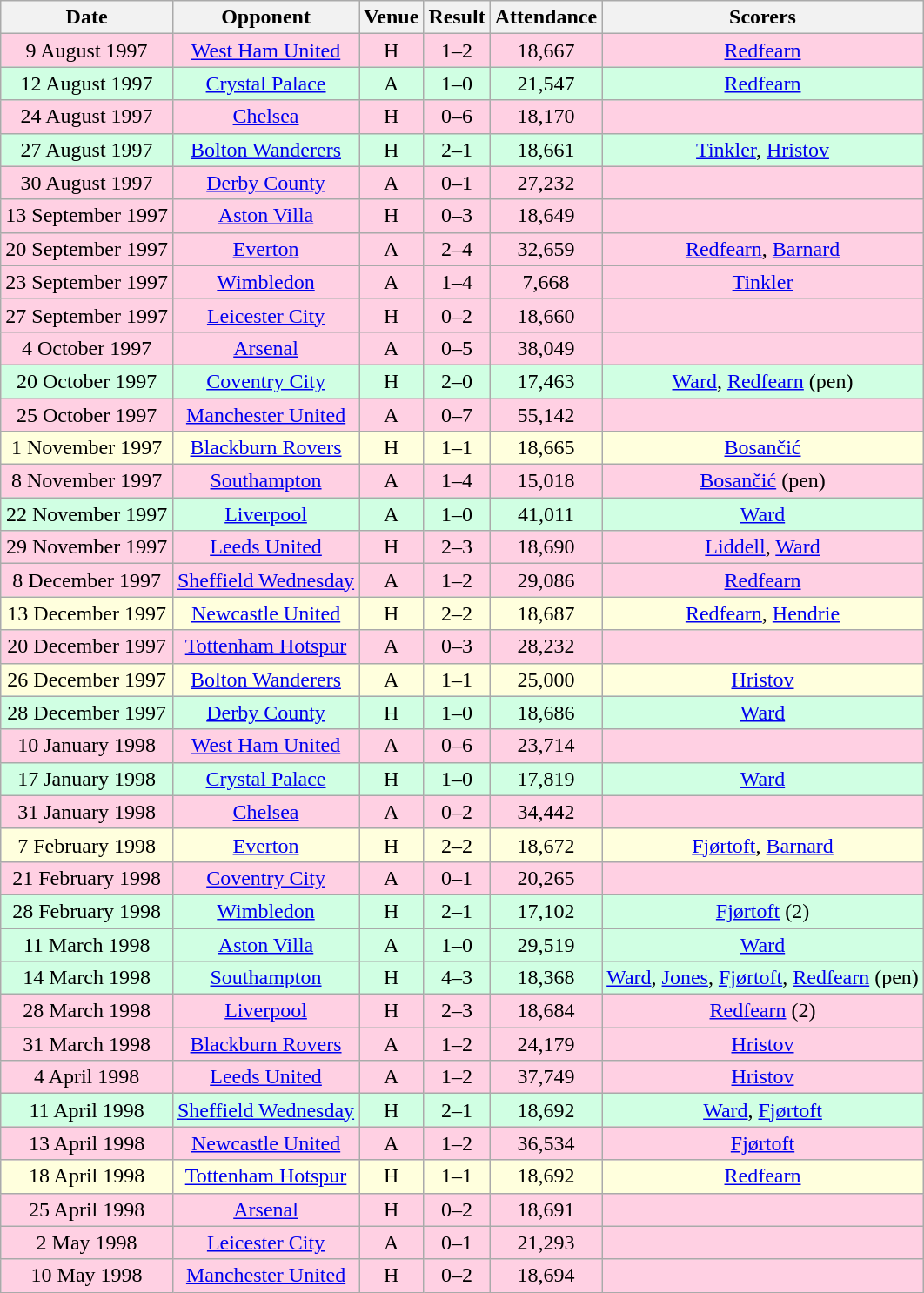<table class="wikitable sortable" style="font-size:100%; text-align:center">
<tr>
<th>Date</th>
<th>Opponent</th>
<th>Venue</th>
<th>Result</th>
<th>Attendance</th>
<th>Scorers</th>
</tr>
<tr style="background-color: #ffd0e3;">
<td>9 August 1997</td>
<td><a href='#'>West Ham United</a></td>
<td>H</td>
<td>1–2</td>
<td>18,667</td>
<td><a href='#'>Redfearn</a></td>
</tr>
<tr style="background-color: #d0ffe3;">
<td>12 August 1997</td>
<td><a href='#'>Crystal Palace</a></td>
<td>A</td>
<td>1–0</td>
<td>21,547</td>
<td><a href='#'>Redfearn</a></td>
</tr>
<tr style="background-color: #ffd0e3;">
<td>24 August 1997</td>
<td><a href='#'>Chelsea</a></td>
<td>H</td>
<td>0–6</td>
<td>18,170</td>
<td></td>
</tr>
<tr style="background-color: #d0ffe3;">
<td>27 August 1997</td>
<td><a href='#'>Bolton Wanderers</a></td>
<td>H</td>
<td>2–1</td>
<td>18,661</td>
<td><a href='#'>Tinkler</a>, <a href='#'>Hristov</a></td>
</tr>
<tr style="background-color: #ffd0e3;">
<td>30 August 1997</td>
<td><a href='#'>Derby County</a></td>
<td>A</td>
<td>0–1</td>
<td>27,232</td>
<td></td>
</tr>
<tr style="background-color: #ffd0e3;">
<td>13 September 1997</td>
<td><a href='#'>Aston Villa</a></td>
<td>H</td>
<td>0–3</td>
<td>18,649</td>
<td></td>
</tr>
<tr style="background-color: #ffd0e3;">
<td>20 September 1997</td>
<td><a href='#'>Everton</a></td>
<td>A</td>
<td>2–4</td>
<td>32,659</td>
<td><a href='#'>Redfearn</a>, <a href='#'>Barnard</a></td>
</tr>
<tr style="background-color: #ffd0e3;">
<td>23 September 1997</td>
<td><a href='#'>Wimbledon</a></td>
<td>A</td>
<td>1–4</td>
<td>7,668</td>
<td><a href='#'>Tinkler</a></td>
</tr>
<tr style="background-color: #ffd0e3;">
<td>27 September 1997</td>
<td><a href='#'>Leicester City</a></td>
<td>H</td>
<td>0–2</td>
<td>18,660</td>
<td></td>
</tr>
<tr style="background-color: #ffd0e3;">
<td>4 October 1997</td>
<td><a href='#'>Arsenal</a></td>
<td>A</td>
<td>0–5</td>
<td>38,049</td>
<td></td>
</tr>
<tr style="background-color: #d0ffe3;">
<td>20 October 1997</td>
<td><a href='#'>Coventry City</a></td>
<td>H</td>
<td>2–0</td>
<td>17,463</td>
<td><a href='#'>Ward</a>, <a href='#'>Redfearn</a> (pen)</td>
</tr>
<tr style="background-color: #ffd0e3;">
<td>25 October 1997</td>
<td><a href='#'>Manchester United</a></td>
<td>A</td>
<td>0–7</td>
<td>55,142</td>
<td></td>
</tr>
<tr style="background-color: #ffffdd;">
<td>1 November 1997</td>
<td><a href='#'>Blackburn Rovers</a></td>
<td>H</td>
<td>1–1</td>
<td>18,665</td>
<td><a href='#'>Bosančić</a></td>
</tr>
<tr style="background-color: #ffd0e3;">
<td>8 November 1997</td>
<td><a href='#'>Southampton</a></td>
<td>A</td>
<td>1–4</td>
<td>15,018</td>
<td><a href='#'>Bosančić</a> (pen)</td>
</tr>
<tr style="background-color: #d0ffe3;">
<td>22 November 1997</td>
<td><a href='#'>Liverpool</a></td>
<td>A</td>
<td>1–0</td>
<td>41,011</td>
<td><a href='#'>Ward</a></td>
</tr>
<tr style="background-color: #ffd0e3;">
<td>29 November 1997</td>
<td><a href='#'>Leeds United</a></td>
<td>H</td>
<td>2–3</td>
<td>18,690</td>
<td><a href='#'>Liddell</a>, <a href='#'>Ward</a></td>
</tr>
<tr style="background-color: #ffd0e3;">
<td>8 December 1997</td>
<td><a href='#'>Sheffield Wednesday</a></td>
<td>A</td>
<td>1–2</td>
<td>29,086</td>
<td><a href='#'>Redfearn</a></td>
</tr>
<tr style="background-color: #ffffdd;">
<td>13 December 1997</td>
<td><a href='#'>Newcastle United</a></td>
<td>H</td>
<td>2–2</td>
<td>18,687</td>
<td><a href='#'>Redfearn</a>, <a href='#'>Hendrie</a></td>
</tr>
<tr style="background-color: #ffd0e3;">
<td>20 December 1997</td>
<td><a href='#'>Tottenham Hotspur</a></td>
<td>A</td>
<td>0–3</td>
<td>28,232</td>
<td></td>
</tr>
<tr style="background-color: #ffffdd;">
<td>26 December 1997</td>
<td><a href='#'>Bolton Wanderers</a></td>
<td>A</td>
<td>1–1</td>
<td>25,000</td>
<td><a href='#'>Hristov</a></td>
</tr>
<tr style="background-color: #d0ffe3;">
<td>28 December 1997</td>
<td><a href='#'>Derby County</a></td>
<td>H</td>
<td>1–0</td>
<td>18,686</td>
<td><a href='#'>Ward</a></td>
</tr>
<tr style="background-color: #ffd0e3;">
<td>10 January 1998</td>
<td><a href='#'>West Ham United</a></td>
<td>A</td>
<td>0–6</td>
<td>23,714</td>
<td></td>
</tr>
<tr style="background-color: #d0ffe3;">
<td>17 January 1998</td>
<td><a href='#'>Crystal Palace</a></td>
<td>H</td>
<td>1–0</td>
<td>17,819</td>
<td><a href='#'>Ward</a></td>
</tr>
<tr style="background-color: #ffd0e3;">
<td>31 January 1998</td>
<td><a href='#'>Chelsea</a></td>
<td>A</td>
<td>0–2</td>
<td>34,442</td>
<td></td>
</tr>
<tr style="background-color: #ffffdd;">
<td>7 February 1998</td>
<td><a href='#'>Everton</a></td>
<td>H</td>
<td>2–2</td>
<td>18,672</td>
<td><a href='#'>Fjørtoft</a>, <a href='#'>Barnard</a></td>
</tr>
<tr style="background-color: #ffd0e3;">
<td>21 February 1998</td>
<td><a href='#'>Coventry City</a></td>
<td>A</td>
<td>0–1</td>
<td>20,265</td>
<td></td>
</tr>
<tr style="background-color: #d0ffe3;">
<td>28 February 1998</td>
<td><a href='#'>Wimbledon</a></td>
<td>H</td>
<td>2–1</td>
<td>17,102</td>
<td><a href='#'>Fjørtoft</a> (2)</td>
</tr>
<tr style="background-color: #d0ffe3;">
<td>11 March 1998</td>
<td><a href='#'>Aston Villa</a></td>
<td>A</td>
<td>1–0</td>
<td>29,519</td>
<td><a href='#'>Ward</a></td>
</tr>
<tr style="background-color: #d0ffe3;">
<td>14 March 1998</td>
<td><a href='#'>Southampton</a></td>
<td>H</td>
<td>4–3</td>
<td>18,368</td>
<td><a href='#'>Ward</a>, <a href='#'>Jones</a>, <a href='#'>Fjørtoft</a>, <a href='#'>Redfearn</a> (pen)</td>
</tr>
<tr style="background-color: #ffd0e3;">
<td>28 March 1998</td>
<td><a href='#'>Liverpool</a></td>
<td>H</td>
<td>2–3</td>
<td>18,684</td>
<td><a href='#'>Redfearn</a> (2)</td>
</tr>
<tr style="background-color: #ffd0e3;">
<td>31 March 1998</td>
<td><a href='#'>Blackburn Rovers</a></td>
<td>A</td>
<td>1–2</td>
<td>24,179</td>
<td><a href='#'>Hristov</a></td>
</tr>
<tr style="background-color: #ffd0e3;">
<td>4 April 1998</td>
<td><a href='#'>Leeds United</a></td>
<td>A</td>
<td>1–2</td>
<td>37,749</td>
<td><a href='#'>Hristov</a></td>
</tr>
<tr style="background-color: #d0ffe3;">
<td>11 April 1998</td>
<td><a href='#'>Sheffield Wednesday</a></td>
<td>H</td>
<td>2–1</td>
<td>18,692</td>
<td><a href='#'>Ward</a>, <a href='#'>Fjørtoft</a></td>
</tr>
<tr style="background-color: #ffd0e3;">
<td>13 April 1998</td>
<td><a href='#'>Newcastle United</a></td>
<td>A</td>
<td>1–2</td>
<td>36,534</td>
<td><a href='#'>Fjørtoft</a></td>
</tr>
<tr style="background-color: #ffffdd;">
<td>18 April 1998</td>
<td><a href='#'>Tottenham Hotspur</a></td>
<td>H</td>
<td>1–1</td>
<td>18,692</td>
<td><a href='#'>Redfearn</a></td>
</tr>
<tr style="background-color: #ffd0e3;">
<td>25 April 1998</td>
<td><a href='#'>Arsenal</a></td>
<td>H</td>
<td>0–2</td>
<td>18,691</td>
<td></td>
</tr>
<tr style="background-color: #ffd0e3;">
<td>2 May 1998</td>
<td><a href='#'>Leicester City</a></td>
<td>A</td>
<td>0–1</td>
<td>21,293</td>
<td></td>
</tr>
<tr style="background-color: #ffd0e3;">
<td>10 May 1998</td>
<td><a href='#'>Manchester United</a></td>
<td>H</td>
<td>0–2</td>
<td>18,694</td>
<td></td>
</tr>
</table>
